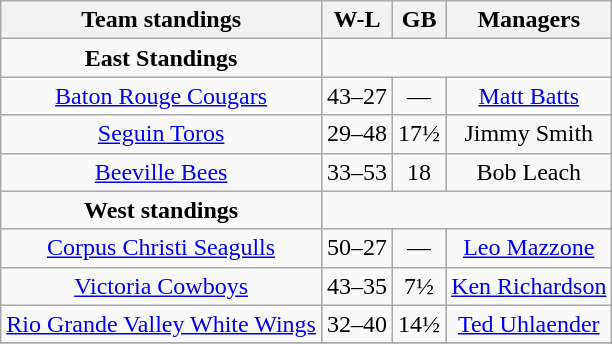<table class="wikitable" style="text-align:center">
<tr>
<th>Team standings</th>
<th>W-L</th>
<th>GB</th>
<th>Managers</th>
</tr>
<tr align=center>
<td><strong>East Standings</strong></td>
</tr>
<tr align=center>
<td><a href='#'>Baton Rouge Cougars</a></td>
<td>43–27</td>
<td>—</td>
<td><a href='#'>Matt Batts</a></td>
</tr>
<tr align=center>
<td><a href='#'>Seguin Toros</a></td>
<td>29–48</td>
<td>17½</td>
<td>Jimmy Smith</td>
</tr>
<tr align=center>
<td><a href='#'>Beeville Bees</a></td>
<td>33–53</td>
<td>18</td>
<td>Bob Leach</td>
</tr>
<tr align=center>
<td><strong>West standings</strong></td>
</tr>
<tr align=center>
<td><a href='#'>Corpus Christi Seagulls</a></td>
<td>50–27</td>
<td>—</td>
<td><a href='#'>Leo Mazzone</a></td>
</tr>
<tr align=center>
<td><a href='#'>Victoria Cowboys</a></td>
<td>43–35</td>
<td>7½</td>
<td><a href='#'>Ken Richardson</a></td>
</tr>
<tr align=center>
<td><a href='#'>Rio Grande Valley White Wings</a></td>
<td>32–40</td>
<td>14½</td>
<td><a href='#'>Ted Uhlaender</a></td>
</tr>
<tr align=center>
</tr>
</table>
